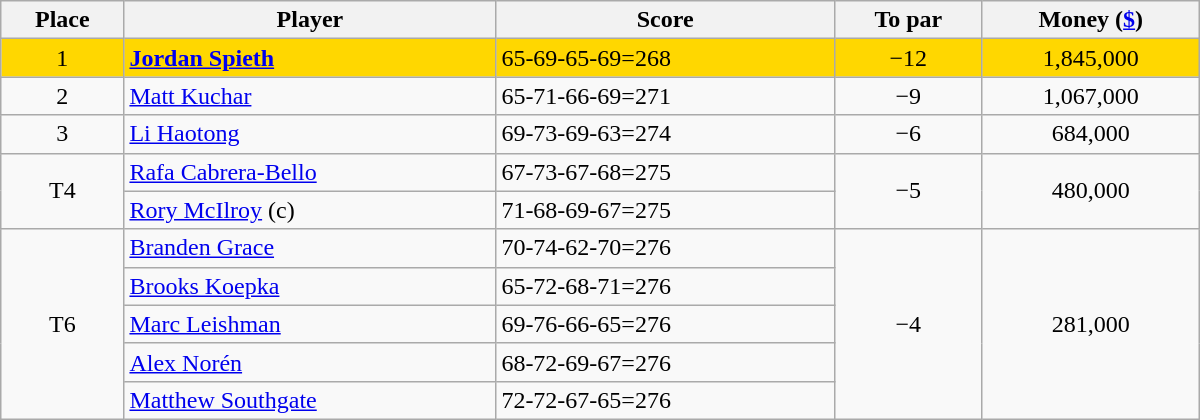<table class="wikitable" style="width:50em;margin-bottom:0;">
<tr>
<th>Place</th>
<th>Player</th>
<th>Score</th>
<th>To par</th>
<th>Money (<a href='#'>$</a>)</th>
</tr>
<tr style="background:gold">
<td align=center>1</td>
<td> <strong><a href='#'>Jordan Spieth</a></strong></td>
<td>65-69-65-69=268</td>
<td align=center>−12</td>
<td align=center>1,845,000</td>
</tr>
<tr>
<td align=center>2</td>
<td> <a href='#'>Matt Kuchar</a></td>
<td>65-71-66-69=271</td>
<td align=center>−9</td>
<td align=center>1,067,000</td>
</tr>
<tr>
<td align=center>3</td>
<td> <a href='#'>Li Haotong</a></td>
<td>69-73-69-63=274</td>
<td align=center>−6</td>
<td align=center>684,000</td>
</tr>
<tr>
<td rowspan=2 align=center>T4</td>
<td> <a href='#'>Rafa Cabrera-Bello</a></td>
<td>67-73-67-68=275</td>
<td rowspan=2 align=center>−5</td>
<td align=center rowspan=2>480,000</td>
</tr>
<tr>
<td> <a href='#'>Rory McIlroy</a> (c)</td>
<td>71-68-69-67=275</td>
</tr>
<tr>
<td rowspan=5 align=center>T6</td>
<td> <a href='#'>Branden Grace</a></td>
<td>70-74-62-70=276</td>
<td rowspan=5 align=center>−4</td>
<td align=center rowspan=5>281,000</td>
</tr>
<tr>
<td> <a href='#'>Brooks Koepka</a></td>
<td>65-72-68-71=276</td>
</tr>
<tr>
<td> <a href='#'>Marc Leishman</a></td>
<td>69-76-66-65=276</td>
</tr>
<tr>
<td> <a href='#'>Alex Norén</a></td>
<td>68-72-69-67=276</td>
</tr>
<tr>
<td> <a href='#'>Matthew Southgate</a></td>
<td>72-72-67-65=276</td>
</tr>
</table>
